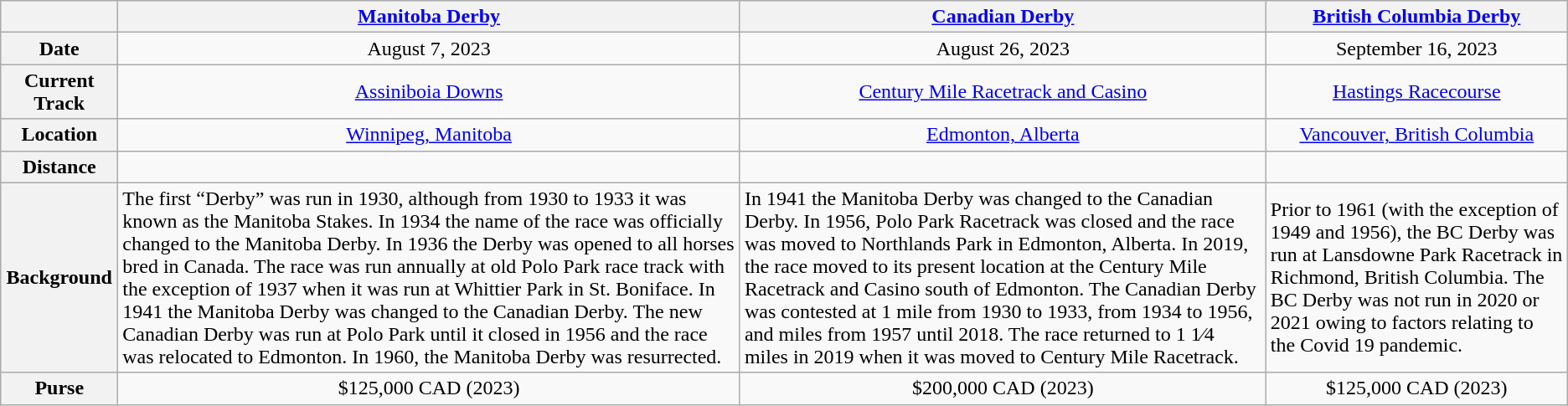<table class="wikitable"style="text-align: center;">
<tr>
<th></th>
<th><a href='#'>Manitoba Derby</a></th>
<th><a href='#'>Canadian Derby</a></th>
<th scope="row"><a href='#'>British Columbia Derby</a></th>
</tr>
<tr>
<th>Date</th>
<td>August 7, 2023</td>
<td>August 26, 2023</td>
<td>September 16, 2023</td>
</tr>
<tr>
<th>Current Track</th>
<td><a href='#'>Assiniboia Downs</a></td>
<td><a href='#'>Century Mile Racetrack and Casino</a></td>
<td><a href='#'>Hastings Racecourse</a></td>
</tr>
<tr>
<th>Location</th>
<td><a href='#'>Winnipeg, Manitoba</a></td>
<td><a href='#'>Edmonton, Alberta</a></td>
<td><a href='#'>Vancouver, British Columbia</a></td>
</tr>
<tr>
<th>Distance</th>
<td></td>
<td></td>
<td></td>
</tr>
<tr>
<th>Background</th>
<td style='text-align: left;'>The first “Derby” was run in 1930, although from 1930 to 1933 it was known as the Manitoba Stakes. In 1934 the name of the race was officially changed to the Manitoba Derby. In 1936 the Derby was opened to all horses bred in Canada. The race was run annually at old Polo Park race track with the exception of 1937 when it was run at Whittier Park in St. Boniface. In 1941 the Manitoba Derby was changed to the Canadian Derby. The new Canadian Derby was run at Polo Park until it closed in 1956 and the race was relocated to Edmonton. In 1960, the Manitoba Derby was resurrected.</td>
<td style='text-align: left;'>In 1941 the Manitoba Derby was changed to the Canadian Derby. In 1956, Polo Park Racetrack was closed and the race was moved to Northlands Park in Edmonton, Alberta. In 2019, the race moved to its present location at the Century Mile Racetrack and Casino south of Edmonton. The Canadian Derby was contested at 1 mile from 1930 to 1933,  from 1934 to 1956, and  miles from 1957 until 2018. The race returned to 1 1⁄4 miles in 2019 when it was moved to Century Mile Racetrack.</td>
<td style='text-align: left;'>Prior to 1961 (with the exception of 1949 and 1956), the BC Derby was run at Lansdowne Park Racetrack in Richmond, British Columbia. The BC Derby was not run in 2020 or 2021 owing to factors relating to the Covid 19 pandemic.</td>
</tr>
<tr>
<th>Purse</th>
<td>$125,000 CAD (2023)</td>
<td>$200,000 CAD (2023)</td>
<td>$125,000 CAD (2023)</td>
</tr>
</table>
